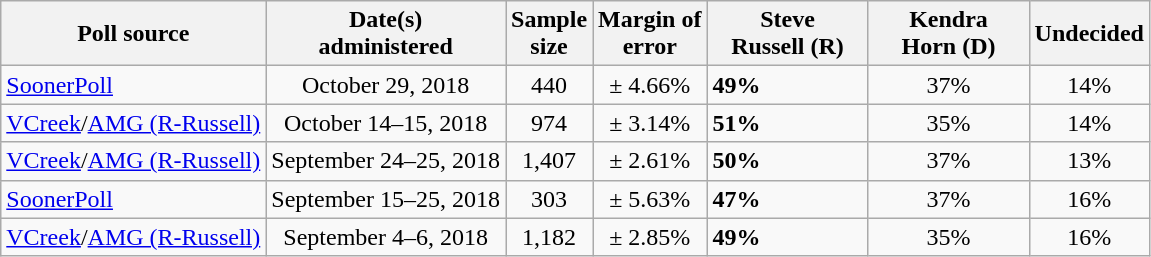<table class="wikitable">
<tr>
<th>Poll source</th>
<th>Date(s)<br>administered</th>
<th>Sample<br>size</th>
<th>Margin of<br>error</th>
<th style="width:100px;">Steve<br>Russell (R)</th>
<th style="width:100px;">Kendra<br>Horn (D)</th>
<th>Undecided</th>
</tr>
<tr>
<td><a href='#'>SoonerPoll</a></td>
<td align=center>October 29, 2018</td>
<td align=center>440</td>
<td align=center>± 4.66%</td>
<td><strong>49%</strong></td>
<td align=center>37%</td>
<td align=center>14%</td>
</tr>
<tr>
<td><a href='#'>VCreek</a>/<a href='#'>AMG (R-Russell)</a></td>
<td align=center>October 14–15, 2018</td>
<td align=center>974</td>
<td align=center>± 3.14%</td>
<td><strong>51%</strong></td>
<td align=center>35%</td>
<td align=center>14%</td>
</tr>
<tr>
<td><a href='#'>VCreek</a>/<a href='#'>AMG (R-Russell)</a></td>
<td align=center>September 24–25, 2018</td>
<td align=center>1,407</td>
<td align=center>± 2.61%</td>
<td><strong>50%</strong></td>
<td align=center>37%</td>
<td align=center>13%</td>
</tr>
<tr>
<td><a href='#'>SoonerPoll</a></td>
<td align=center>September 15–25, 2018</td>
<td align=center>303</td>
<td align=center>± 5.63%</td>
<td><strong>47%</strong></td>
<td align=center>37%</td>
<td align=center>16%</td>
</tr>
<tr>
<td><a href='#'>VCreek</a>/<a href='#'>AMG (R-Russell)</a></td>
<td align=center>September 4–6, 2018</td>
<td align=center>1,182</td>
<td align=center>± 2.85%</td>
<td><strong>49%</strong></td>
<td align=center>35%</td>
<td align=center>16%</td>
</tr>
</table>
